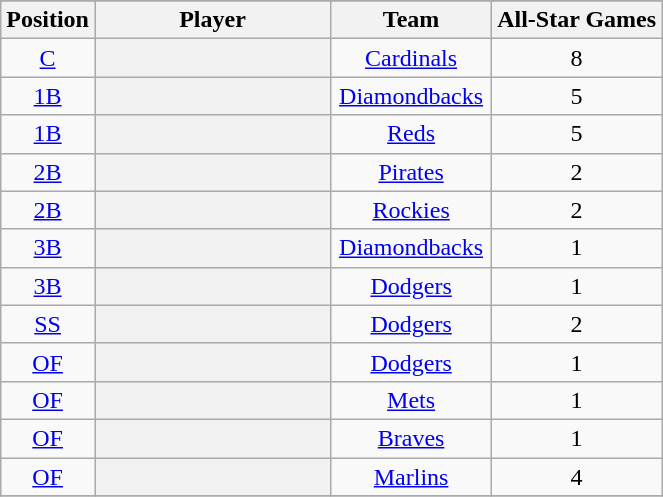<table class="wikitable sortable plainrowheaders" style="text-align:center;">
<tr>
</tr>
<tr>
<th scope="col">Position</th>
<th scope="col" style="width:150px;">Player</th>
<th scope="col" style="width:100px;">Team</th>
<th scope="col">All-Star Games</th>
</tr>
<tr>
<td><a href='#'>C</a></td>
<th scope="row" style="text-align:center"></th>
<td><a href='#'>Cardinals</a></td>
<td>8</td>
</tr>
<tr>
<td><a href='#'>1B</a></td>
<th scope="row" style="text-align:center"></th>
<td><a href='#'>Diamondbacks</a></td>
<td>5</td>
</tr>
<tr>
<td><a href='#'>1B</a></td>
<th scope="row" style="text-align:center"></th>
<td><a href='#'>Reds</a></td>
<td>5</td>
</tr>
<tr>
<td><a href='#'>2B</a></td>
<th scope="row" style="text-align:center"></th>
<td><a href='#'>Pirates</a></td>
<td>2</td>
</tr>
<tr>
<td><a href='#'>2B</a></td>
<th scope="row" style="text-align:center"></th>
<td><a href='#'>Rockies</a></td>
<td>2</td>
</tr>
<tr>
<td><a href='#'>3B</a></td>
<th scope="row" style="text-align:center"></th>
<td><a href='#'>Diamondbacks</a></td>
<td>1</td>
</tr>
<tr>
<td><a href='#'>3B</a></td>
<th scope="row" style="text-align:center"></th>
<td><a href='#'>Dodgers</a></td>
<td>1</td>
</tr>
<tr>
<td><a href='#'>SS</a></td>
<th scope="row" style="text-align:center"></th>
<td><a href='#'>Dodgers</a></td>
<td>2</td>
</tr>
<tr>
<td><a href='#'>OF</a></td>
<th scope="row" style="text-align:center"></th>
<td><a href='#'>Dodgers</a></td>
<td>1</td>
</tr>
<tr>
<td><a href='#'>OF</a></td>
<th scope="row" style="text-align:center"></th>
<td><a href='#'>Mets</a></td>
<td>1</td>
</tr>
<tr>
<td><a href='#'>OF</a></td>
<th scope="row" style="text-align:center"></th>
<td><a href='#'>Braves</a></td>
<td>1</td>
</tr>
<tr>
<td><a href='#'>OF</a></td>
<th scope="row" style="text-align:center"></th>
<td><a href='#'>Marlins</a></td>
<td>4</td>
</tr>
<tr>
</tr>
</table>
